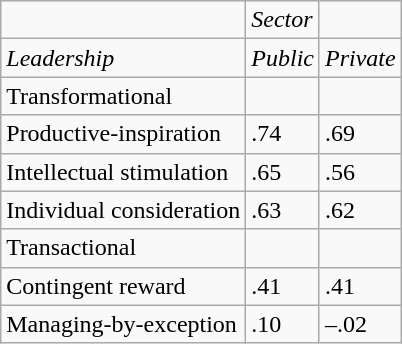<table class="wikitable">
<tr>
<td></td>
<td><em>Sector</em></td>
<td></td>
</tr>
<tr>
<td><em>Leadership</em></td>
<td><em>Public</em></td>
<td><em>Private</em></td>
</tr>
<tr>
<td>Transformational</td>
<td></td>
<td></td>
</tr>
<tr>
<td>Productive-inspiration</td>
<td>.74</td>
<td>.69</td>
</tr>
<tr>
<td>Intellectual stimulation</td>
<td>.65</td>
<td>.56</td>
</tr>
<tr>
<td>Individual consideration</td>
<td>.63</td>
<td>.62</td>
</tr>
<tr>
<td>Transactional</td>
<td></td>
<td></td>
</tr>
<tr>
<td>Contingent reward</td>
<td>.41</td>
<td>.41</td>
</tr>
<tr>
<td>Managing-by-exception</td>
<td>.10</td>
<td>–.02</td>
</tr>
</table>
